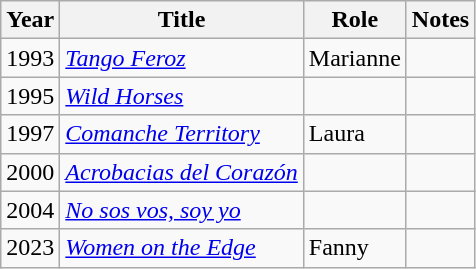<table class="wikitable sortable">
<tr>
<th>Year</th>
<th>Title</th>
<th>Role</th>
<th class="unsortable">Notes</th>
</tr>
<tr>
<td>1993</td>
<td><em><a href='#'>Tango Feroz</a></em></td>
<td>Marianne</td>
<td></td>
</tr>
<tr>
<td>1995</td>
<td><em><a href='#'>Wild Horses</a></em></td>
<td></td>
<td></td>
</tr>
<tr>
<td>1997</td>
<td><em><a href='#'>Comanche Territory</a></em></td>
<td>Laura</td>
<td></td>
</tr>
<tr>
<td>2000</td>
<td><em><a href='#'>Acrobacias del Corazón</a></em></td>
<td></td>
<td></td>
</tr>
<tr>
<td>2004</td>
<td><em><a href='#'>No sos vos, soy yo</a></em></td>
<td></td>
<td></td>
</tr>
<tr>
<td>2023</td>
<td><em><a href='#'>Women on the Edge</a></em></td>
<td>Fanny</td>
<td></td>
</tr>
</table>
